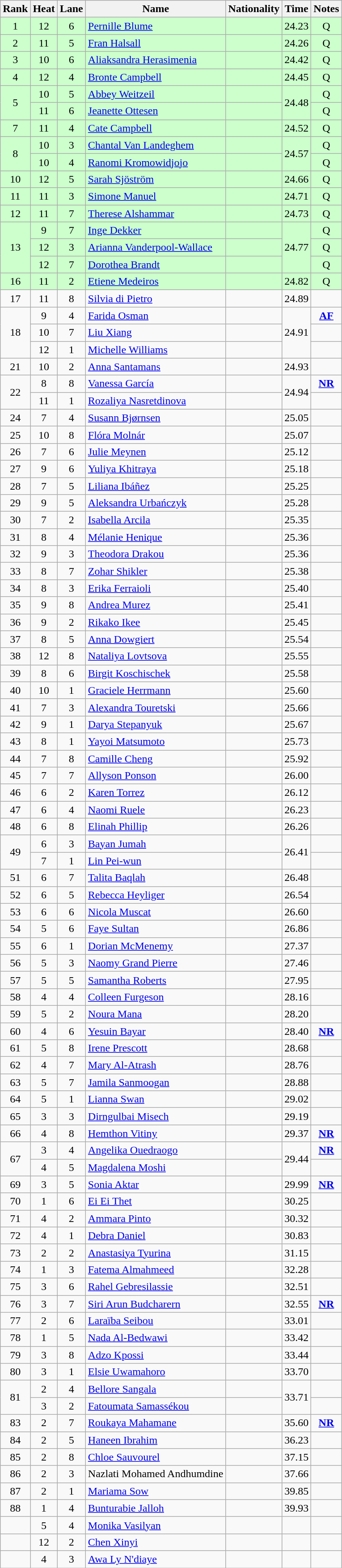<table class="wikitable sortable" style="text-align:center">
<tr>
<th>Rank</th>
<th>Heat</th>
<th>Lane</th>
<th>Name</th>
<th>Nationality</th>
<th>Time</th>
<th>Notes</th>
</tr>
<tr bgcolor=ccffcc>
<td>1</td>
<td>12</td>
<td>6</td>
<td align=left><a href='#'>Pernille Blume</a></td>
<td align=left></td>
<td>24.23</td>
<td>Q</td>
</tr>
<tr bgcolor=ccffcc>
<td>2</td>
<td>11</td>
<td>5</td>
<td align=left><a href='#'>Fran Halsall</a></td>
<td align=left></td>
<td>24.26</td>
<td>Q</td>
</tr>
<tr bgcolor=ccffcc>
<td>3</td>
<td>10</td>
<td>6</td>
<td align=left><a href='#'>Aliaksandra Herasimenia</a></td>
<td align=left></td>
<td>24.42</td>
<td>Q</td>
</tr>
<tr bgcolor=ccffcc>
<td>4</td>
<td>12</td>
<td>4</td>
<td align=left><a href='#'>Bronte Campbell</a></td>
<td align=left></td>
<td>24.45</td>
<td>Q</td>
</tr>
<tr bgcolor=ccffcc>
<td rowspan=2>5</td>
<td>10</td>
<td>5</td>
<td align=left><a href='#'>Abbey Weitzeil</a></td>
<td align=left></td>
<td rowspan=2>24.48</td>
<td>Q</td>
</tr>
<tr bgcolor=ccffcc>
<td>11</td>
<td>6</td>
<td align=left><a href='#'>Jeanette Ottesen</a></td>
<td align=left></td>
<td>Q</td>
</tr>
<tr bgcolor=ccffcc>
<td>7</td>
<td>11</td>
<td>4</td>
<td align=left><a href='#'>Cate Campbell</a></td>
<td align=left></td>
<td>24.52</td>
<td>Q</td>
</tr>
<tr bgcolor=ccffcc>
<td rowspan=2>8</td>
<td>10</td>
<td>3</td>
<td align=left><a href='#'>Chantal Van Landeghem</a></td>
<td align=left></td>
<td rowspan=2>24.57</td>
<td>Q</td>
</tr>
<tr bgcolor=ccffcc>
<td>10</td>
<td>4</td>
<td align=left><a href='#'>Ranomi Kromowidjojo</a></td>
<td align=left></td>
<td>Q</td>
</tr>
<tr bgcolor=ccffcc>
<td>10</td>
<td>12</td>
<td>5</td>
<td align=left><a href='#'>Sarah Sjöström</a></td>
<td align=left></td>
<td>24.66</td>
<td>Q</td>
</tr>
<tr bgcolor=ccffcc>
<td>11</td>
<td>11</td>
<td>3</td>
<td align=left><a href='#'>Simone Manuel</a></td>
<td align=left></td>
<td>24.71</td>
<td>Q</td>
</tr>
<tr bgcolor=ccffcc>
<td>12</td>
<td>11</td>
<td>7</td>
<td align=left><a href='#'>Therese Alshammar</a></td>
<td align=left></td>
<td>24.73</td>
<td>Q</td>
</tr>
<tr bgcolor=ccffcc>
<td rowspan=3>13</td>
<td>9</td>
<td>7</td>
<td align=left><a href='#'>Inge Dekker</a></td>
<td align=left></td>
<td rowspan=3>24.77</td>
<td>Q</td>
</tr>
<tr bgcolor=ccffcc>
<td>12</td>
<td>3</td>
<td align=left><a href='#'>Arianna Vanderpool-Wallace</a></td>
<td align=left></td>
<td>Q</td>
</tr>
<tr bgcolor=ccffcc>
<td>12</td>
<td>7</td>
<td align=left><a href='#'>Dorothea Brandt</a></td>
<td align=left></td>
<td>Q</td>
</tr>
<tr bgcolor=ccffcc>
<td>16</td>
<td>11</td>
<td>2</td>
<td align=left><a href='#'>Etiene Medeiros</a></td>
<td align=left></td>
<td>24.82</td>
<td>Q</td>
</tr>
<tr>
<td>17</td>
<td>11</td>
<td>8</td>
<td align=left><a href='#'>Silvia di Pietro</a></td>
<td align=left></td>
<td>24.89</td>
<td></td>
</tr>
<tr>
<td rowspan=3>18</td>
<td>9</td>
<td>4</td>
<td align=left><a href='#'>Farida Osman</a></td>
<td align=left></td>
<td rowspan=3>24.91</td>
<td><strong><a href='#'>AF</a></strong></td>
</tr>
<tr>
<td>10</td>
<td>7</td>
<td align=left><a href='#'>Liu Xiang</a></td>
<td align=left></td>
<td></td>
</tr>
<tr>
<td>12</td>
<td>1</td>
<td align=left><a href='#'>Michelle Williams</a></td>
<td align=left></td>
<td></td>
</tr>
<tr>
<td>21</td>
<td>10</td>
<td>2</td>
<td align=left><a href='#'>Anna Santamans</a></td>
<td align=left></td>
<td>24.93</td>
<td></td>
</tr>
<tr>
<td rowspan=2>22</td>
<td>8</td>
<td>8</td>
<td align=left><a href='#'>Vanessa García</a></td>
<td align=left></td>
<td rowspan=2>24.94</td>
<td><strong><a href='#'>NR</a></strong></td>
</tr>
<tr>
<td>11</td>
<td>1</td>
<td align=left><a href='#'>Rozaliya Nasretdinova</a></td>
<td align=left></td>
<td></td>
</tr>
<tr>
<td>24</td>
<td>7</td>
<td>4</td>
<td align=left><a href='#'>Susann Bjørnsen</a></td>
<td align=left></td>
<td>25.05</td>
<td></td>
</tr>
<tr>
<td>25</td>
<td>10</td>
<td>8</td>
<td align=left><a href='#'>Flóra Molnár</a></td>
<td align=left></td>
<td>25.07</td>
<td></td>
</tr>
<tr>
<td>26</td>
<td>7</td>
<td>6</td>
<td align=left><a href='#'>Julie Meynen</a></td>
<td align=left></td>
<td>25.12</td>
<td></td>
</tr>
<tr>
<td>27</td>
<td>9</td>
<td>6</td>
<td align=left><a href='#'>Yuliya Khitraya</a></td>
<td align=left></td>
<td>25.18</td>
<td></td>
</tr>
<tr>
<td>28</td>
<td>7</td>
<td>5</td>
<td align=left><a href='#'>Liliana Ibáñez</a></td>
<td align=left></td>
<td>25.25</td>
<td></td>
</tr>
<tr>
<td>29</td>
<td>9</td>
<td>5</td>
<td align=left><a href='#'>Aleksandra Urbańczyk</a></td>
<td align=left></td>
<td>25.28</td>
<td></td>
</tr>
<tr>
<td>30</td>
<td>7</td>
<td>2</td>
<td align=left><a href='#'>Isabella Arcila</a></td>
<td align=left></td>
<td>25.35</td>
<td></td>
</tr>
<tr>
<td>31</td>
<td>8</td>
<td>4</td>
<td align=left><a href='#'>Mélanie Henique</a></td>
<td align=left></td>
<td>25.36</td>
<td></td>
</tr>
<tr>
<td>32</td>
<td>9</td>
<td>3</td>
<td align=left><a href='#'>Theodora Drakou</a></td>
<td align=left></td>
<td>25.36</td>
<td></td>
</tr>
<tr>
<td>33</td>
<td>8</td>
<td>7</td>
<td align=left><a href='#'>Zohar Shikler</a></td>
<td align=left></td>
<td>25.38</td>
<td></td>
</tr>
<tr>
<td>34</td>
<td>8</td>
<td>3</td>
<td align=left><a href='#'>Erika Ferraioli</a></td>
<td align=left></td>
<td>25.40</td>
<td></td>
</tr>
<tr>
<td>35</td>
<td>9</td>
<td>8</td>
<td align=left><a href='#'>Andrea Murez</a></td>
<td align=left></td>
<td>25.41</td>
<td></td>
</tr>
<tr>
<td>36</td>
<td>9</td>
<td>2</td>
<td align=left><a href='#'>Rikako Ikee</a></td>
<td align=left></td>
<td>25.45</td>
<td></td>
</tr>
<tr>
<td>37</td>
<td>8</td>
<td>5</td>
<td align=left><a href='#'>Anna Dowgiert</a></td>
<td align=left></td>
<td>25.54</td>
<td></td>
</tr>
<tr>
<td>38</td>
<td>12</td>
<td>8</td>
<td align=left><a href='#'>Nataliya Lovtsova</a></td>
<td align=left></td>
<td>25.55</td>
<td></td>
</tr>
<tr>
<td>39</td>
<td>8</td>
<td>6</td>
<td align=left><a href='#'>Birgit Koschischek</a></td>
<td align=left></td>
<td>25.58</td>
<td></td>
</tr>
<tr>
<td>40</td>
<td>10</td>
<td>1</td>
<td align=left><a href='#'>Graciele Herrmann</a></td>
<td align=left></td>
<td>25.60</td>
<td></td>
</tr>
<tr>
<td>41</td>
<td>7</td>
<td>3</td>
<td align=left><a href='#'>Alexandra Touretski</a></td>
<td align=left></td>
<td>25.66</td>
<td></td>
</tr>
<tr>
<td>42</td>
<td>9</td>
<td>1</td>
<td align=left><a href='#'>Darya Stepanyuk</a></td>
<td align=left></td>
<td>25.67</td>
<td></td>
</tr>
<tr>
<td>43</td>
<td>8</td>
<td>1</td>
<td align=left><a href='#'>Yayoi Matsumoto</a></td>
<td align=left></td>
<td>25.73</td>
<td></td>
</tr>
<tr>
<td>44</td>
<td>7</td>
<td>8</td>
<td align=left><a href='#'>Camille Cheng</a></td>
<td align=left></td>
<td>25.92</td>
<td></td>
</tr>
<tr>
<td>45</td>
<td>7</td>
<td>7</td>
<td align=left><a href='#'>Allyson Ponson</a></td>
<td align=left></td>
<td>26.00</td>
<td></td>
</tr>
<tr>
<td>46</td>
<td>6</td>
<td>2</td>
<td align=left><a href='#'>Karen Torrez</a></td>
<td align=left></td>
<td>26.12</td>
<td></td>
</tr>
<tr>
<td>47</td>
<td>6</td>
<td>4</td>
<td align=left><a href='#'>Naomi Ruele</a></td>
<td align=left></td>
<td>26.23</td>
<td></td>
</tr>
<tr>
<td>48</td>
<td>6</td>
<td>8</td>
<td align=left><a href='#'>Elinah Phillip</a></td>
<td align=left></td>
<td>26.26</td>
<td></td>
</tr>
<tr>
<td rowspan=2>49</td>
<td>6</td>
<td>3</td>
<td align=left><a href='#'>Bayan Jumah</a></td>
<td align=left></td>
<td rowspan=2>26.41</td>
<td></td>
</tr>
<tr>
<td>7</td>
<td>1</td>
<td align=left><a href='#'>Lin Pei-wun</a></td>
<td align=left></td>
<td></td>
</tr>
<tr>
<td>51</td>
<td>6</td>
<td>7</td>
<td align=left><a href='#'>Talita Baqlah</a></td>
<td align=left></td>
<td>26.48</td>
<td></td>
</tr>
<tr>
<td>52</td>
<td>6</td>
<td>5</td>
<td align=left><a href='#'>Rebecca Heyliger</a></td>
<td align=left></td>
<td>26.54</td>
<td></td>
</tr>
<tr>
<td>53</td>
<td>6</td>
<td>6</td>
<td align=left><a href='#'>Nicola Muscat</a></td>
<td align=left></td>
<td>26.60</td>
<td></td>
</tr>
<tr>
<td>54</td>
<td>5</td>
<td>6</td>
<td align=left><a href='#'>Faye Sultan</a></td>
<td align=left></td>
<td>26.86</td>
<td></td>
</tr>
<tr>
<td>55</td>
<td>6</td>
<td>1</td>
<td align=left><a href='#'>Dorian McMenemy</a></td>
<td align=left></td>
<td>27.37</td>
<td></td>
</tr>
<tr>
<td>56</td>
<td>5</td>
<td>3</td>
<td align=left><a href='#'>Naomy Grand Pierre</a></td>
<td align=left></td>
<td>27.46</td>
<td></td>
</tr>
<tr>
<td>57</td>
<td>5</td>
<td>5</td>
<td align=left><a href='#'>Samantha Roberts</a></td>
<td align=left></td>
<td>27.95</td>
<td></td>
</tr>
<tr>
<td>58</td>
<td>4</td>
<td>4</td>
<td align=left><a href='#'>Colleen Furgeson</a></td>
<td align=left></td>
<td>28.16</td>
<td></td>
</tr>
<tr>
<td>59</td>
<td>5</td>
<td>2</td>
<td align=left><a href='#'>Noura Mana</a></td>
<td align=left></td>
<td>28.20</td>
<td></td>
</tr>
<tr>
<td>60</td>
<td>4</td>
<td>6</td>
<td align=left><a href='#'>Yesuin Bayar</a></td>
<td align=left></td>
<td>28.40</td>
<td><strong><a href='#'>NR</a></strong></td>
</tr>
<tr>
<td>61</td>
<td>5</td>
<td>8</td>
<td align=left><a href='#'>Irene Prescott</a></td>
<td align=left></td>
<td>28.68</td>
<td></td>
</tr>
<tr>
<td>62</td>
<td>4</td>
<td>7</td>
<td align=left><a href='#'>Mary Al-Atrash</a></td>
<td align=left></td>
<td>28.76</td>
<td></td>
</tr>
<tr>
<td>63</td>
<td>5</td>
<td>7</td>
<td align=left><a href='#'>Jamila Sanmoogan</a></td>
<td align=left></td>
<td>28.88</td>
<td></td>
</tr>
<tr>
<td>64</td>
<td>5</td>
<td>1</td>
<td align=left><a href='#'>Lianna Swan</a></td>
<td align=left></td>
<td>29.02</td>
<td></td>
</tr>
<tr>
<td>65</td>
<td>3</td>
<td>3</td>
<td align=left><a href='#'>Dirngulbai Misech</a></td>
<td align=left></td>
<td>29.19</td>
<td></td>
</tr>
<tr>
<td>66</td>
<td>4</td>
<td>8</td>
<td align=left><a href='#'>Hemthon Vitiny</a></td>
<td align=left></td>
<td>29.37</td>
<td><strong><a href='#'>NR</a></strong></td>
</tr>
<tr>
<td rowspan=2>67</td>
<td>3</td>
<td>4</td>
<td align=left><a href='#'>Angelika Ouedraogo</a></td>
<td align=left></td>
<td rowspan=2>29.44</td>
<td><strong><a href='#'>NR</a></strong></td>
</tr>
<tr>
<td>4</td>
<td>5</td>
<td align=left><a href='#'>Magdalena Moshi</a></td>
<td align=left></td>
<td></td>
</tr>
<tr>
<td>69</td>
<td>3</td>
<td>5</td>
<td align=left><a href='#'>Sonia Aktar</a></td>
<td align=left></td>
<td>29.99</td>
<td><strong><a href='#'>NR</a></strong></td>
</tr>
<tr>
<td>70</td>
<td>1</td>
<td>6</td>
<td align=left><a href='#'>Ei Ei Thet</a></td>
<td align=left></td>
<td>30.25</td>
<td></td>
</tr>
<tr>
<td>71</td>
<td>4</td>
<td>2</td>
<td align=left><a href='#'>Ammara Pinto</a></td>
<td align=left></td>
<td>30.32</td>
<td></td>
</tr>
<tr>
<td>72</td>
<td>4</td>
<td>1</td>
<td align=left><a href='#'>Debra Daniel</a></td>
<td align=left></td>
<td>30.83</td>
<td></td>
</tr>
<tr>
<td>73</td>
<td>2</td>
<td>2</td>
<td align=left><a href='#'>Anastasiya Tyurina</a></td>
<td align=left></td>
<td>31.15</td>
<td></td>
</tr>
<tr>
<td>74</td>
<td>1</td>
<td>3</td>
<td align=left><a href='#'>Fatema Almahmeed</a></td>
<td align=left></td>
<td>32.28</td>
<td></td>
</tr>
<tr>
<td>75</td>
<td>3</td>
<td>6</td>
<td align=left><a href='#'>Rahel Gebresilassie</a></td>
<td align=left></td>
<td>32.51</td>
<td></td>
</tr>
<tr>
<td>76</td>
<td>3</td>
<td>7</td>
<td align=left><a href='#'>Siri Arun Budcharern</a></td>
<td align=left></td>
<td>32.55</td>
<td><strong><a href='#'>NR</a></strong></td>
</tr>
<tr>
<td>77</td>
<td>2</td>
<td>6</td>
<td align=left><a href='#'>Laraïba Seibou</a></td>
<td align=left></td>
<td>33.01</td>
<td></td>
</tr>
<tr>
<td>78</td>
<td>1</td>
<td>5</td>
<td align=left><a href='#'>Nada Al-Bedwawi</a></td>
<td align=left></td>
<td>33.42</td>
<td></td>
</tr>
<tr>
<td>79</td>
<td>3</td>
<td>8</td>
<td align=left><a href='#'>Adzo Kpossi</a></td>
<td align=left></td>
<td>33.44</td>
<td></td>
</tr>
<tr>
<td>80</td>
<td>3</td>
<td>1</td>
<td align=left><a href='#'>Elsie Uwamahoro</a></td>
<td align=left></td>
<td>33.70</td>
<td></td>
</tr>
<tr>
<td rowspan=2>81</td>
<td>2</td>
<td>4</td>
<td align=left><a href='#'>Bellore Sangala</a></td>
<td align=left></td>
<td rowspan=2>33.71</td>
<td></td>
</tr>
<tr>
<td>3</td>
<td>2</td>
<td align=left><a href='#'>Fatoumata Samassékou</a></td>
<td align=left></td>
<td></td>
</tr>
<tr>
<td>83</td>
<td>2</td>
<td>7</td>
<td align=left><a href='#'>Roukaya Mahamane</a></td>
<td align=left></td>
<td>35.60</td>
<td><strong><a href='#'>NR</a></strong></td>
</tr>
<tr>
<td>84</td>
<td>2</td>
<td>5</td>
<td align=left><a href='#'>Haneen Ibrahim</a></td>
<td align=left></td>
<td>36.23</td>
<td></td>
</tr>
<tr>
<td>85</td>
<td>2</td>
<td>8</td>
<td align=left><a href='#'>Chloe Sauvourel</a></td>
<td align=left></td>
<td>37.15</td>
<td></td>
</tr>
<tr>
<td>86</td>
<td>2</td>
<td>3</td>
<td align=left>Nazlati Mohamed Andhumdine</td>
<td align=left></td>
<td>37.66</td>
<td></td>
</tr>
<tr>
<td>87</td>
<td>2</td>
<td>1</td>
<td align=left><a href='#'>Mariama Sow</a></td>
<td align=left></td>
<td>39.85</td>
<td></td>
</tr>
<tr>
<td>88</td>
<td>1</td>
<td>4</td>
<td align=left><a href='#'>Bunturabie Jalloh</a></td>
<td align=left></td>
<td>39.93</td>
<td></td>
</tr>
<tr>
<td></td>
<td>5</td>
<td>4</td>
<td align=left><a href='#'>Monika Vasilyan</a></td>
<td align=left></td>
<td></td>
<td></td>
</tr>
<tr>
<td></td>
<td>12</td>
<td>2</td>
<td align=left><a href='#'>Chen Xinyi</a></td>
<td align=left></td>
<td></td>
<td></td>
</tr>
<tr>
<td></td>
<td>4</td>
<td>3</td>
<td align=left><a href='#'>Awa Ly N'diaye</a></td>
<td align=left></td>
<td></td>
<td></td>
</tr>
</table>
